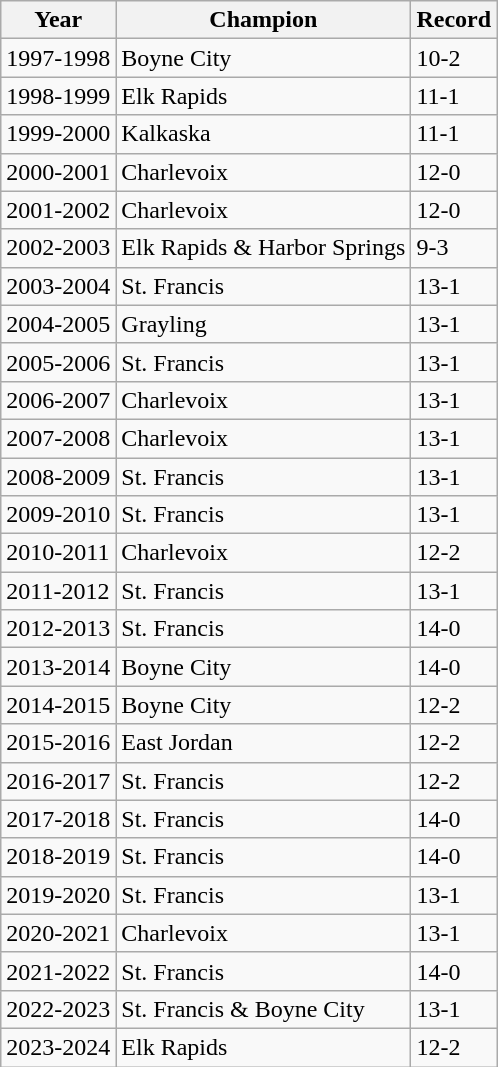<table class=wikitable>
<tr>
<th>Year</th>
<th>Champion</th>
<th>Record</th>
</tr>
<tr>
<td>1997-1998</td>
<td>Boyne City</td>
<td>10-2</td>
</tr>
<tr>
<td>1998-1999</td>
<td>Elk Rapids</td>
<td>11-1</td>
</tr>
<tr>
<td>1999-2000</td>
<td>Kalkaska</td>
<td>11-1</td>
</tr>
<tr>
<td>2000-2001</td>
<td>Charlevoix</td>
<td>12-0</td>
</tr>
<tr>
<td>2001-2002</td>
<td>Charlevoix</td>
<td>12-0</td>
</tr>
<tr>
<td>2002-2003</td>
<td>Elk Rapids & Harbor Springs</td>
<td>9-3</td>
</tr>
<tr>
<td>2003-2004</td>
<td>St. Francis</td>
<td>13-1</td>
</tr>
<tr>
<td>2004-2005</td>
<td>Grayling</td>
<td>13-1</td>
</tr>
<tr>
<td>2005-2006</td>
<td>St. Francis</td>
<td>13-1</td>
</tr>
<tr>
<td>2006-2007</td>
<td>Charlevoix</td>
<td>13-1</td>
</tr>
<tr>
<td>2007-2008</td>
<td>Charlevoix</td>
<td>13-1</td>
</tr>
<tr>
<td>2008-2009</td>
<td>St. Francis</td>
<td>13-1</td>
</tr>
<tr>
<td>2009-2010</td>
<td>St. Francis</td>
<td>13-1</td>
</tr>
<tr>
<td>2010-2011</td>
<td>Charlevoix</td>
<td>12-2</td>
</tr>
<tr>
<td>2011-2012</td>
<td>St. Francis</td>
<td>13-1</td>
</tr>
<tr>
<td>2012-2013</td>
<td>St. Francis</td>
<td>14-0</td>
</tr>
<tr>
<td>2013-2014</td>
<td>Boyne City</td>
<td>14-0</td>
</tr>
<tr>
<td>2014-2015</td>
<td>Boyne City</td>
<td>12-2</td>
</tr>
<tr>
<td>2015-2016</td>
<td>East Jordan</td>
<td>12-2</td>
</tr>
<tr>
<td>2016-2017</td>
<td>St. Francis</td>
<td>12-2</td>
</tr>
<tr>
<td>2017-2018</td>
<td>St. Francis</td>
<td>14-0</td>
</tr>
<tr>
<td>2018-2019</td>
<td>St. Francis</td>
<td>14-0</td>
</tr>
<tr>
<td>2019-2020</td>
<td>St. Francis</td>
<td>13-1</td>
</tr>
<tr>
<td>2020-2021</td>
<td>Charlevoix</td>
<td>13-1</td>
</tr>
<tr>
<td>2021-2022</td>
<td>St. Francis</td>
<td>14-0</td>
</tr>
<tr>
<td>2022-2023</td>
<td>St. Francis & Boyne City</td>
<td>13-1</td>
</tr>
<tr>
<td>2023-2024</td>
<td>Elk Rapids</td>
<td>12-2</td>
</tr>
</table>
